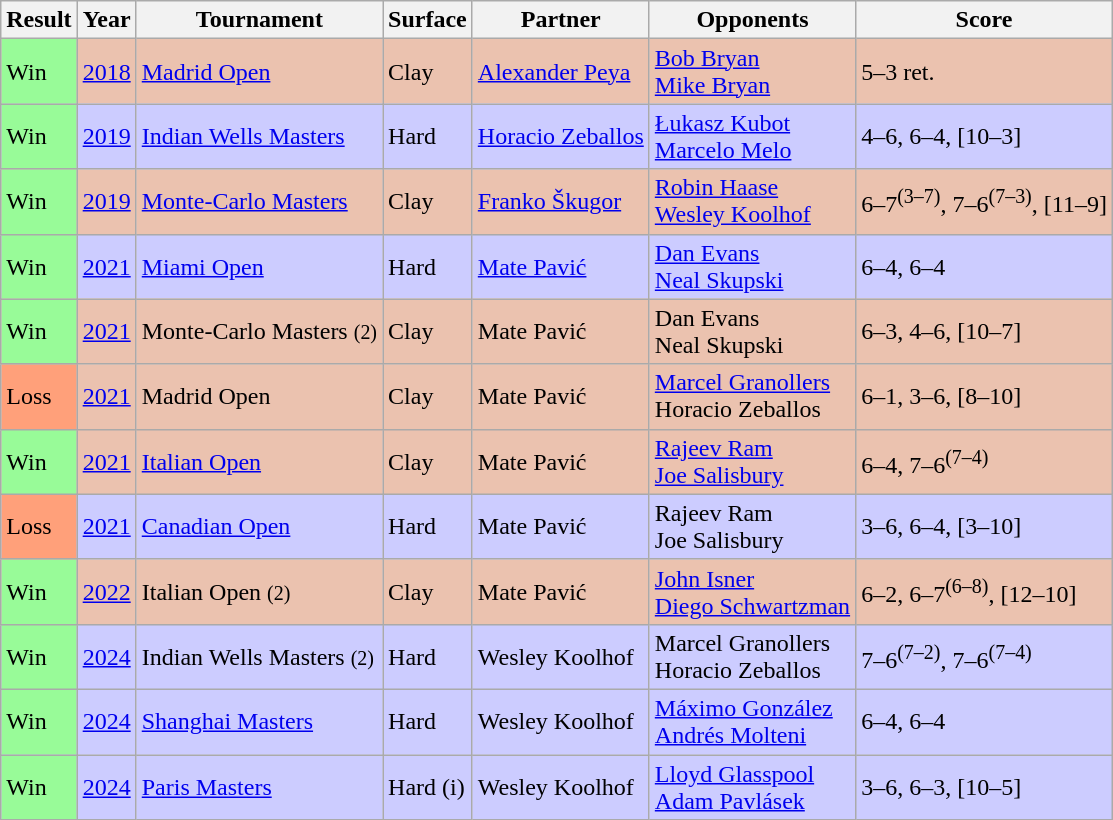<table class="sortable wikitable">
<tr>
<th>Result</th>
<th>Year</th>
<th>Tournament</th>
<th>Surface</th>
<th>Partner</th>
<th>Opponents</th>
<th class="unsortable">Score</th>
</tr>
<tr style="background:#ebc2af;">
<td bgcolor=98FB98>Win</td>
<td><a href='#'>2018</a></td>
<td><a href='#'>Madrid Open</a></td>
<td>Clay</td>
<td> <a href='#'>Alexander Peya</a></td>
<td> <a href='#'>Bob Bryan</a><br> <a href='#'>Mike Bryan</a></td>
<td>5–3 ret.</td>
</tr>
<tr style="background:#ccf;">
<td bgcolor=98FB98>Win</td>
<td><a href='#'>2019</a></td>
<td><a href='#'>Indian Wells Masters</a></td>
<td>Hard</td>
<td> <a href='#'>Horacio Zeballos</a></td>
<td> <a href='#'>Łukasz Kubot</a><br> <a href='#'>Marcelo Melo</a></td>
<td>4–6, 6–4, [10–3]</td>
</tr>
<tr style="background:#ebc2af;">
<td bgcolor=98FB98>Win</td>
<td><a href='#'>2019</a></td>
<td><a href='#'>Monte-Carlo Masters</a></td>
<td>Clay</td>
<td> <a href='#'>Franko Škugor</a></td>
<td> <a href='#'>Robin Haase</a><br> <a href='#'>Wesley Koolhof</a></td>
<td>6–7<sup>(3–7)</sup>, 7–6<sup>(7–3)</sup>, [11–9]</td>
</tr>
<tr bgcolor=CCCCFF>
<td bgcolor=98FB98>Win</td>
<td><a href='#'>2021</a></td>
<td><a href='#'>Miami Open</a></td>
<td>Hard</td>
<td> <a href='#'>Mate Pavić</a></td>
<td> <a href='#'>Dan Evans</a><br> <a href='#'>Neal Skupski</a></td>
<td>6–4, 6–4</td>
</tr>
<tr style="background:#ebc2af;">
<td bgcolor=98FB98>Win</td>
<td><a href='#'>2021</a></td>
<td>Monte-Carlo Masters <small>(2)</small></td>
<td>Clay</td>
<td> Mate Pavić</td>
<td> Dan Evans<br> Neal Skupski</td>
<td>6–3, 4–6, [10–7]</td>
</tr>
<tr style="background:#ebc2af;">
<td bgcolor=FFA07A>Loss</td>
<td><a href='#'>2021</a></td>
<td>Madrid Open</td>
<td>Clay</td>
<td> Mate Pavić</td>
<td> <a href='#'>Marcel Granollers</a><br> Horacio Zeballos</td>
<td>6–1, 3–6, [8–10]</td>
</tr>
<tr style="background:#ebc2af;">
<td bgcolor=98FB98>Win</td>
<td><a href='#'>2021</a></td>
<td><a href='#'>Italian Open</a></td>
<td>Clay</td>
<td> Mate Pavić</td>
<td> <a href='#'>Rajeev Ram</a><br> <a href='#'>Joe Salisbury</a></td>
<td>6–4, 7–6<sup>(7–4)</sup></td>
</tr>
<tr bgcolor=CCCCFF>
<td bgcolor=FFA07A>Loss</td>
<td><a href='#'>2021</a></td>
<td><a href='#'>Canadian Open</a></td>
<td>Hard</td>
<td> Mate Pavić</td>
<td> Rajeev Ram<br> Joe Salisbury</td>
<td>3–6, 6–4, [3–10]</td>
</tr>
<tr bgcolor=ebc2af>
<td bgcolor=98FB98>Win</td>
<td><a href='#'>2022</a></td>
<td>Italian Open <small>(2)</small></td>
<td>Clay</td>
<td> Mate Pavić</td>
<td> <a href='#'>John Isner</a><br> <a href='#'>Diego Schwartzman</a></td>
<td>6–2, 6–7<sup>(6–8)</sup>, [12–10]</td>
</tr>
<tr bgcolor=CCCCFF>
<td bgcolor=98FB98>Win</td>
<td><a href='#'>2024</a></td>
<td>Indian Wells Masters <small>(2)</small></td>
<td>Hard</td>
<td> Wesley Koolhof</td>
<td> Marcel Granollers<br> Horacio Zeballos</td>
<td>7–6<sup>(7–2)</sup>, 7–6<sup>(7–4)</sup></td>
</tr>
<tr style="background:#ccf;">
<td bgcolor=98FB98>Win</td>
<td><a href='#'>2024</a></td>
<td><a href='#'>Shanghai Masters</a></td>
<td>Hard</td>
<td> Wesley Koolhof</td>
<td> <a href='#'>Máximo González</a><br> <a href='#'>Andrés Molteni</a></td>
<td>6–4, 6–4</td>
</tr>
<tr style="background:#ccf;">
<td bgcolor=98FB98>Win</td>
<td><a href='#'>2024</a></td>
<td><a href='#'>Paris Masters</a></td>
<td>Hard (i)</td>
<td> Wesley Koolhof</td>
<td> <a href='#'>Lloyd Glasspool</a><br> <a href='#'>Adam Pavlásek</a></td>
<td>3–6, 6–3, [10–5]</td>
</tr>
</table>
